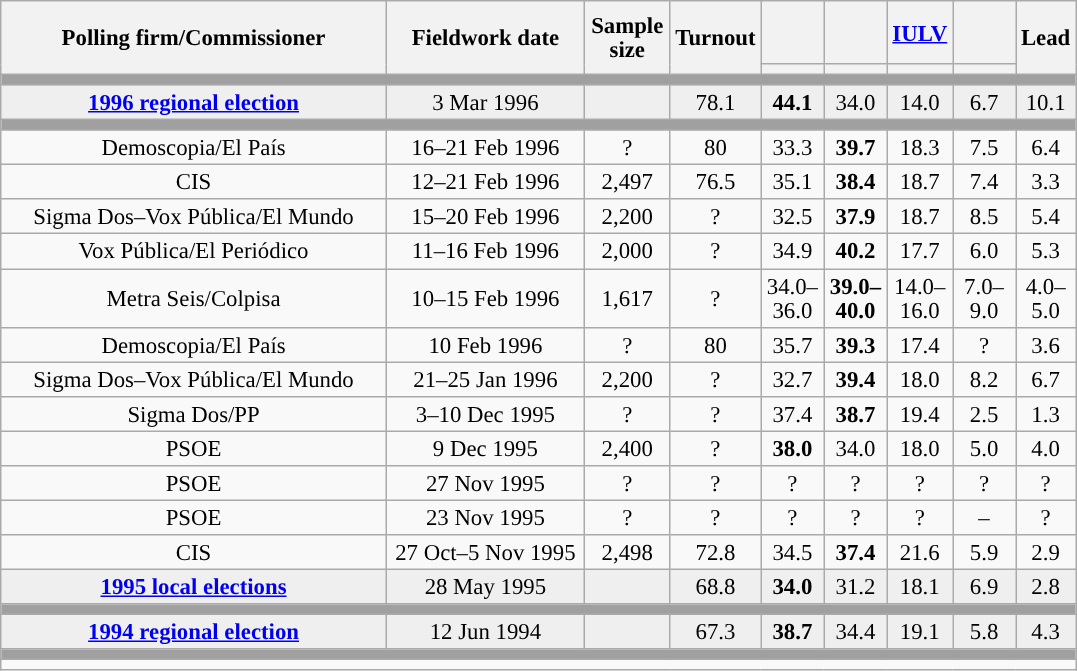<table class="wikitable collapsible collapsed" style="text-align:center; font-size:95%; line-height:16px;">
<tr style="height:42px;">
<th style="width:250px;" rowspan="2">Polling firm/Commissioner</th>
<th style="width:125px;" rowspan="2">Fieldwork date</th>
<th style="width:50px;" rowspan="2">Sample size</th>
<th style="width:45px;" rowspan="2">Turnout</th>
<th style="width:35px;"></th>
<th style="width:35px;"></th>
<th style="width:35px;"><a href='#'>IULV</a></th>
<th style="width:35px;"></th>
<th style="width:20px;" rowspan="2">Lead</th>
</tr>
<tr>
<th style="color:inherit;background:"></th>
<th style="color:inherit;background:"></th>
<th style="color:inherit;background:"></th>
<th style="color:inherit;background:"></th>
</tr>
<tr>
<td colspan="9" style="background:#A0A0A0"></td>
</tr>
<tr style="background:#EFEFEF;">
<td><strong><a href='#'>1996 regional election</a></strong></td>
<td>3 Mar 1996</td>
<td></td>
<td>78.1</td>
<td><strong>44.1</strong><br></td>
<td>34.0<br></td>
<td>14.0<br></td>
<td>6.7<br></td>
<td style="background:">10.1</td>
</tr>
<tr>
<td colspan="9" style="background:#A0A0A0"></td>
</tr>
<tr>
<td>Demoscopia/El País</td>
<td>16–21 Feb 1996</td>
<td>?</td>
<td>80</td>
<td>33.3<br></td>
<td><strong>39.7</strong><br></td>
<td>18.3<br></td>
<td>7.5<br></td>
<td style="background:">6.4</td>
</tr>
<tr>
<td>CIS</td>
<td>12–21 Feb 1996</td>
<td>2,497</td>
<td>76.5</td>
<td>35.1</td>
<td><strong>38.4</strong></td>
<td>18.7</td>
<td>7.4</td>
<td style="background:">3.3</td>
</tr>
<tr>
<td>Sigma Dos–Vox Pública/El Mundo</td>
<td>15–20 Feb 1996</td>
<td>2,200</td>
<td>?</td>
<td>32.5<br></td>
<td><strong>37.9</strong><br></td>
<td>18.7<br></td>
<td>8.5<br></td>
<td style="background:">5.4</td>
</tr>
<tr>
<td>Vox Pública/El Periódico</td>
<td>11–16 Feb 1996</td>
<td>2,000</td>
<td>?</td>
<td>34.9<br></td>
<td><strong>40.2</strong><br></td>
<td>17.7<br></td>
<td>6.0<br></td>
<td style="background:">5.3</td>
</tr>
<tr>
<td>Metra Seis/Colpisa</td>
<td>10–15 Feb 1996</td>
<td>1,617</td>
<td>?</td>
<td>34.0–<br>36.0<br></td>
<td><strong>39.0–<br>40.0</strong><br></td>
<td>14.0–<br>16.0<br></td>
<td>7.0–<br>9.0<br></td>
<td style="background:">4.0–<br>5.0</td>
</tr>
<tr>
<td>Demoscopia/El País</td>
<td>10 Feb 1996</td>
<td>?</td>
<td>80</td>
<td>35.7<br></td>
<td><strong>39.3</strong><br></td>
<td>17.4<br></td>
<td>?<br></td>
<td style="background:">3.6</td>
</tr>
<tr>
<td>Sigma Dos–Vox Pública/El Mundo</td>
<td>21–25 Jan 1996</td>
<td>2,200</td>
<td>?</td>
<td>32.7<br></td>
<td><strong>39.4</strong><br></td>
<td>18.0<br></td>
<td>8.2<br></td>
<td style="background:">6.7</td>
</tr>
<tr>
<td>Sigma Dos/PP</td>
<td>3–10 Dec 1995</td>
<td>?</td>
<td>?</td>
<td>37.4<br></td>
<td><strong>38.7</strong><br></td>
<td>19.4<br></td>
<td>2.5<br></td>
<td style="background:">1.3</td>
</tr>
<tr>
<td>PSOE</td>
<td>9 Dec 1995</td>
<td>2,400</td>
<td>?</td>
<td><strong>38.0</strong></td>
<td>34.0</td>
<td>18.0</td>
<td>5.0</td>
<td style="background:">4.0</td>
</tr>
<tr>
<td>PSOE</td>
<td>27 Nov 1995</td>
<td>?</td>
<td>?</td>
<td>?<br></td>
<td>?<br></td>
<td>?<br></td>
<td>?<br></td>
<td style="background:">?</td>
</tr>
<tr>
<td>PSOE</td>
<td>23 Nov 1995</td>
<td>?</td>
<td>?</td>
<td>?<br></td>
<td>?<br></td>
<td>?<br></td>
<td>–</td>
<td style="background:">?</td>
</tr>
<tr>
<td>CIS</td>
<td>27 Oct–5 Nov 1995</td>
<td>2,498</td>
<td>72.8</td>
<td>34.5<br></td>
<td><strong>37.4</strong><br></td>
<td>21.6<br></td>
<td>5.9<br></td>
<td style="background:">2.9</td>
</tr>
<tr style="background:#EFEFEF;">
<td><strong><a href='#'>1995 local elections</a></strong></td>
<td>28 May 1995</td>
<td></td>
<td>68.8</td>
<td><strong>34.0</strong></td>
<td>31.2</td>
<td>18.1</td>
<td>6.9</td>
<td style="background:">2.8</td>
</tr>
<tr>
<td colspan="9" style="background:#A0A0A0"></td>
</tr>
<tr style="background:#EFEFEF;">
<td><strong><a href='#'>1994 regional election</a></strong></td>
<td>12 Jun 1994</td>
<td></td>
<td>67.3</td>
<td><strong>38.7</strong><br></td>
<td>34.4<br></td>
<td>19.1<br></td>
<td>5.8<br></td>
<td style="background:">4.3</td>
</tr>
<tr>
<td colspan="9" style="background:#A0A0A0"></td>
</tr>
<tr>
<td colspan="9"></td>
</tr>
</table>
